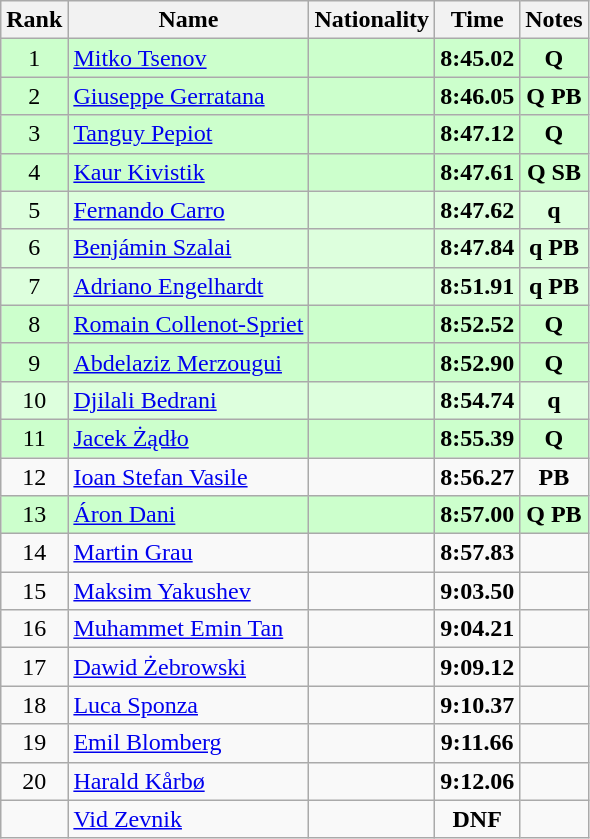<table class="wikitable sortable" style="text-align:center">
<tr>
<th>Rank</th>
<th>Name</th>
<th>Nationality</th>
<th>Time</th>
<th>Notes</th>
</tr>
<tr bgcolor=ccffcc>
<td>1</td>
<td align=left><a href='#'>Mitko Tsenov</a></td>
<td align=left></td>
<td><strong>8:45.02</strong></td>
<td><strong>Q</strong></td>
</tr>
<tr bgcolor=ccffcc>
<td>2</td>
<td align=left><a href='#'>Giuseppe Gerratana</a></td>
<td align=left></td>
<td><strong>8:46.05</strong></td>
<td><strong>Q PB</strong></td>
</tr>
<tr bgcolor=ccffcc>
<td>3</td>
<td align=left><a href='#'>Tanguy Pepiot</a></td>
<td align=left></td>
<td><strong>8:47.12</strong></td>
<td><strong>Q</strong></td>
</tr>
<tr bgcolor=ccffcc>
<td>4</td>
<td align=left><a href='#'>Kaur Kivistik</a></td>
<td align=left></td>
<td><strong>8:47.61</strong></td>
<td><strong>Q SB</strong></td>
</tr>
<tr bgcolor=ddffdd>
<td>5</td>
<td align=left><a href='#'>Fernando Carro</a></td>
<td align=left></td>
<td><strong>8:47.62</strong></td>
<td><strong>q</strong></td>
</tr>
<tr bgcolor=ddffdd>
<td>6</td>
<td align=left><a href='#'>Benjámin Szalai</a></td>
<td align=left></td>
<td><strong>8:47.84</strong></td>
<td><strong>q PB</strong></td>
</tr>
<tr bgcolor=ddffdd>
<td>7</td>
<td align=left><a href='#'>Adriano Engelhardt</a></td>
<td align=left></td>
<td><strong>8:51.91</strong></td>
<td><strong>q PB</strong></td>
</tr>
<tr bgcolor=ccffcc>
<td>8</td>
<td align=left><a href='#'>Romain Collenot-Spriet</a></td>
<td align=left></td>
<td><strong>8:52.52</strong></td>
<td><strong>Q</strong></td>
</tr>
<tr bgcolor=ccffcc>
<td>9</td>
<td align=left><a href='#'>Abdelaziz Merzougui</a></td>
<td align=left></td>
<td><strong>8:52.90</strong></td>
<td><strong>Q</strong></td>
</tr>
<tr bgcolor=ddffdd>
<td>10</td>
<td align=left><a href='#'>Djilali Bedrani</a></td>
<td align=left></td>
<td><strong>8:54.74</strong></td>
<td><strong>q</strong></td>
</tr>
<tr bgcolor=ccffcc>
<td>11</td>
<td align=left><a href='#'>Jacek Żądło</a></td>
<td align=left></td>
<td><strong>8:55.39</strong></td>
<td><strong>Q</strong></td>
</tr>
<tr>
<td>12</td>
<td align=left><a href='#'>Ioan Stefan Vasile</a></td>
<td align=left></td>
<td><strong>8:56.27</strong></td>
<td><strong>PB</strong></td>
</tr>
<tr bgcolor=ccffcc>
<td>13</td>
<td align=left><a href='#'>Áron Dani</a></td>
<td align=left></td>
<td><strong>8:57.00</strong></td>
<td><strong>Q PB</strong></td>
</tr>
<tr>
<td>14</td>
<td align=left><a href='#'>Martin Grau</a></td>
<td align=left></td>
<td><strong>8:57.83</strong></td>
<td></td>
</tr>
<tr>
<td>15</td>
<td align=left><a href='#'>Maksim Yakushev</a></td>
<td align=left></td>
<td><strong>9:03.50</strong></td>
<td></td>
</tr>
<tr>
<td>16</td>
<td align=left><a href='#'>Muhammet Emin Tan</a></td>
<td align=left></td>
<td><strong>9:04.21</strong></td>
<td></td>
</tr>
<tr>
<td>17</td>
<td align=left><a href='#'>Dawid Żebrowski</a></td>
<td align=left></td>
<td><strong>9:09.12</strong></td>
<td></td>
</tr>
<tr>
<td>18</td>
<td align=left><a href='#'>Luca Sponza</a></td>
<td align=left></td>
<td><strong>9:10.37</strong></td>
<td></td>
</tr>
<tr>
<td>19</td>
<td align=left><a href='#'>Emil Blomberg</a></td>
<td align=left></td>
<td><strong>9:11.66</strong></td>
<td></td>
</tr>
<tr>
<td>20</td>
<td align=left><a href='#'>Harald Kårbø</a></td>
<td align=left></td>
<td><strong>9:12.06</strong></td>
<td></td>
</tr>
<tr>
<td></td>
<td align=left><a href='#'>Vid Zevnik</a></td>
<td align=left></td>
<td><strong>DNF</strong></td>
<td></td>
</tr>
</table>
